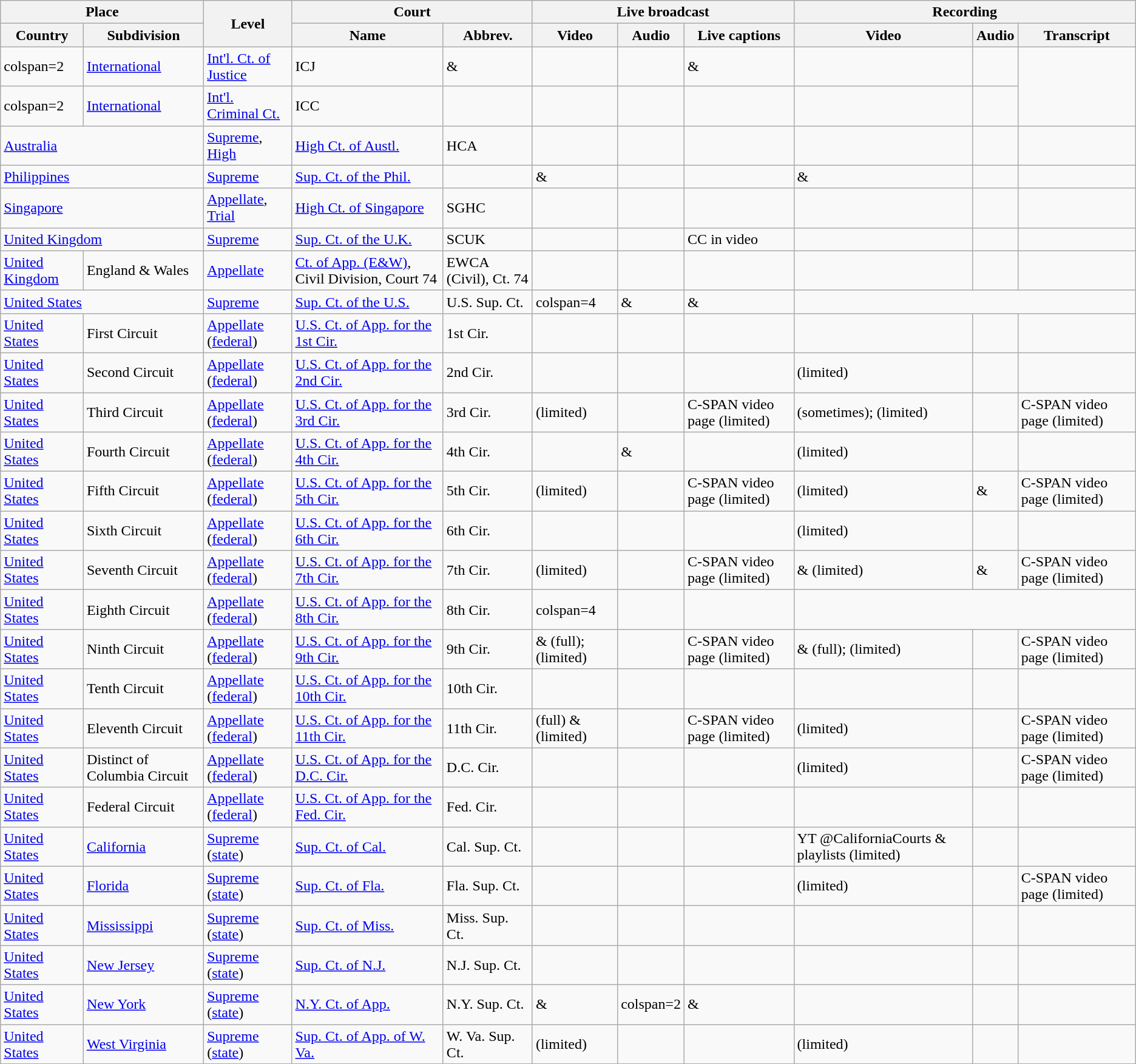<table class="wikitable sortable sticky-header-multi">
<tr>
<th colspan=2>Place</th>
<th rowspan=2>Level</th>
<th colspan=2>Court</th>
<th colspan=3>Live broadcast</th>
<th colspan=3>Recording</th>
</tr>
<tr>
<th>Country</th>
<th>Subdivision</th>
<th>Name</th>
<th>Abbrev.</th>
<th>Video</th>
<th>Audio</th>
<th>Live captions</th>
<th>Video</th>
<th>Audio</th>
<th>Transcript</th>
</tr>
<tr>
<td>colspan=2  </td>
<td><a href='#'>International</a></td>
<td><a href='#'>Int'l. Ct. of Justice</a></td>
<td>ICJ</td>
<td> & </td>
<td></td>
<td></td>
<td> & </td>
<td></td>
<td></td>
</tr>
<tr>
<td>colspan=2 </td>
<td><a href='#'>International</a></td>
<td><a href='#'>Int'l. Criminal Ct.</a></td>
<td>ICC</td>
<td></td>
<td></td>
<td></td>
<td></td>
<td></td>
<td></td>
</tr>
<tr>
<td colspan=2><a href='#'>Australia</a></td>
<td><a href='#'>Supreme</a>, <a href='#'>High</a></td>
<td><a href='#'>High Ct. of Austl.</a></td>
<td>HCA</td>
<td></td>
<td></td>
<td></td>
<td></td>
<td></td>
<td></td>
</tr>
<tr>
<td colspan=2><a href='#'>Philippines</a></td>
<td><a href='#'>Supreme</a></td>
<td><a href='#'>Sup. Ct. of the Phil.</a></td>
<td> </td>
<td> & </td>
<td></td>
<td></td>
<td> & </td>
<td></td>
<td></td>
</tr>
<tr>
<td colspan=2><a href='#'>Singapore</a></td>
<td><a href='#'>Appellate</a>, <a href='#'>Trial</a></td>
<td><a href='#'>High Ct. of Singapore</a></td>
<td>SGHC</td>
<td></td>
<td></td>
<td></td>
<td></td>
<td></td>
<td></td>
</tr>
<tr>
<td colspan=2><a href='#'>United Kingdom</a></td>
<td><a href='#'>Supreme</a></td>
<td><a href='#'>Sup. Ct. of the U.K.</a></td>
<td>SCUK</td>
<td></td>
<td></td>
<td>CC in video</td>
<td></td>
<td></td>
<td></td>
</tr>
<tr>
<td><a href='#'>United Kingdom</a></td>
<td>England & Wales</td>
<td><a href='#'>Appellate</a></td>
<td><a href='#'>Ct. of App. (E&W)</a>, Civil Division, Court 74</td>
<td>EWCA (Civil), Ct. 74</td>
<td></td>
<td></td>
<td></td>
<td></td>
<td></td>
<td></td>
</tr>
<tr>
<td colspan=2><a href='#'>United States</a></td>
<td><a href='#'>Supreme</a></td>
<td><a href='#'>Sup. Ct. of the U.S.</a></td>
<td>U.S. Sup. Ct.</td>
<td>colspan=4 </td>
<td> & </td>
<td> & </td>
</tr>
<tr>
<td><a href='#'>United States</a></td>
<td>First Circuit</td>
<td><a href='#'>Appellate</a> (<a href='#'>federal</a>)</td>
<td><a href='#'>U.S. Ct. of App. for the 1st Cir.</a></td>
<td>1st Cir.</td>
<td></td>
<td> </td>
<td></td>
<td></td>
<td></td>
<td></td>
</tr>
<tr>
<td><a href='#'>United States</a></td>
<td>Second Circuit</td>
<td><a href='#'>Appellate</a> (<a href='#'>federal</a>)</td>
<td><a href='#'>U.S. Ct. of App. for the 2nd Cir.</a></td>
<td>2nd Cir.</td>
<td></td>
<td> </td>
<td></td>
<td> (limited)</td>
<td></td>
<td></td>
</tr>
<tr>
<td><a href='#'>United States</a></td>
<td>Third Circuit</td>
<td><a href='#'>Appellate</a> (<a href='#'>federal</a>)</td>
<td><a href='#'>U.S. Ct. of App. for the 3rd Cir.</a></td>
<td>3rd Cir.</td>
<td>  (limited)</td>
<td></td>
<td>C-SPAN video page (limited)</td>
<td> (sometimes);  (limited)</td>
<td></td>
<td>C-SPAN video page (limited)</td>
</tr>
<tr>
<td><a href='#'>United States</a></td>
<td>Fourth Circuit</td>
<td><a href='#'>Appellate</a> (<a href='#'>federal</a>)</td>
<td><a href='#'>U.S. Ct. of App. for the 4th Cir.</a></td>
<td>4th Cir.</td>
<td></td>
<td> & </td>
<td></td>
<td> (limited)</td>
<td></td>
<td></td>
</tr>
<tr>
<td><a href='#'>United States</a></td>
<td>Fifth Circuit</td>
<td><a href='#'>Appellate</a> (<a href='#'>federal</a>)</td>
<td><a href='#'>U.S. Ct. of App. for the 5th Cir.</a></td>
<td>5th Cir.</td>
<td> (limited)</td>
<td> </td>
<td>C-SPAN video page (limited)</td>
<td> (limited)</td>
<td> & </td>
<td>C-SPAN video page (limited)</td>
</tr>
<tr>
<td><a href='#'>United States</a></td>
<td>Sixth Circuit</td>
<td><a href='#'>Appellate</a> (<a href='#'>federal</a>)</td>
<td><a href='#'>U.S. Ct. of App. for the 6th Cir.</a></td>
<td>6th Cir.</td>
<td></td>
<td></td>
<td></td>
<td> (limited)</td>
<td></td>
<td></td>
</tr>
<tr>
<td><a href='#'>United States</a></td>
<td>Seventh Circuit</td>
<td><a href='#'>Appellate</a> (<a href='#'>federal</a>)</td>
<td><a href='#'>U.S. Ct. of App. for the 7th Cir.</a></td>
<td>7th Cir.</td>
<td> (limited)</td>
<td></td>
<td>C-SPAN video page (limited)</td>
<td> &  (limited)</td>
<td> & </td>
<td>C-SPAN video page (limited)</td>
</tr>
<tr>
<td><a href='#'>United States</a></td>
<td>Eighth Circuit</td>
<td><a href='#'>Appellate</a> (<a href='#'>federal</a>)</td>
<td><a href='#'>U.S. Ct. of App. for the 8th Cir.</a></td>
<td>8th Cir.</td>
<td>colspan=4 </td>
<td></td>
<td></td>
</tr>
<tr>
<td><a href='#'>United States</a></td>
<td>Ninth Circuit</td>
<td><a href='#'>Appellate</a> (<a href='#'>federal</a>)</td>
<td><a href='#'>U.S. Ct. of App. for the 9th Cir.</a></td>
<td>9th Cir.</td>
<td> &  (full);  (limited)</td>
<td></td>
<td>C-SPAN video page (limited)</td>
<td> &  (full);  (limited)</td>
<td></td>
<td>C-SPAN video page (limited)</td>
</tr>
<tr>
<td><a href='#'>United States</a></td>
<td>Tenth Circuit</td>
<td><a href='#'>Appellate</a> (<a href='#'>federal</a>)</td>
<td><a href='#'>U.S. Ct. of App. for the 10th Cir.</a></td>
<td>10th Cir.</td>
<td></td>
<td></td>
<td></td>
<td></td>
<td></td>
<td></td>
</tr>
<tr>
<td><a href='#'>United States</a></td>
<td>Eleventh Circuit</td>
<td><a href='#'>Appellate</a> (<a href='#'>federal</a>)</td>
<td><a href='#'>U.S. Ct. of App. for the 11th Cir.</a></td>
<td>11th Cir.</td>
<td> (full) &  (limited)</td>
<td></td>
<td>C-SPAN video page (limited)</td>
<td> (limited)</td>
<td></td>
<td>C-SPAN video page (limited)</td>
</tr>
<tr>
<td><a href='#'>United States</a></td>
<td>Distinct of Columbia Circuit </td>
<td><a href='#'>Appellate</a> (<a href='#'>federal</a>)</td>
<td><a href='#'>U.S. Ct. of App. for the D.C. Cir.</a></td>
<td>D.C. Cir.</td>
<td></td>
<td></td>
<td></td>
<td> (limited)</td>
<td></td>
<td>C-SPAN video page (limited)</td>
</tr>
<tr>
<td><a href='#'>United States</a></td>
<td>Federal Circuit</td>
<td><a href='#'>Appellate</a> (<a href='#'>federal</a>)</td>
<td><a href='#'>U.S. Ct. of App. for the Fed. Cir.</a></td>
<td>Fed. Cir.</td>
<td></td>
<td></td>
<td></td>
<td></td>
<td></td>
<td></td>
</tr>
<tr>
<td><a href='#'>United States</a></td>
<td><a href='#'>California</a></td>
<td><a href='#'>Supreme</a> (<a href='#'>state</a>)</td>
<td><a href='#'>Sup. Ct. of Cal.</a></td>
<td>Cal. Sup. Ct.</td>
<td></td>
<td></td>
<td></td>
<td>YT @CaliforniaCourts  &  playlists (limited)</td>
<td></td>
<td></td>
</tr>
<tr>
<td><a href='#'>United States</a></td>
<td><a href='#'>Florida</a></td>
<td><a href='#'>Supreme</a> (<a href='#'>state</a>)</td>
<td><a href='#'>Sup. Ct. of Fla.</a></td>
<td>Fla. Sup. Ct.</td>
<td></td>
<td></td>
<td></td>
<td> (limited)</td>
<td></td>
<td>C-SPAN video page (limited)</td>
</tr>
<tr>
<td><a href='#'>United States</a></td>
<td><a href='#'>Mississippi</a></td>
<td><a href='#'>Supreme</a> (<a href='#'>state</a>)</td>
<td><a href='#'>Sup. Ct. of Miss.</a></td>
<td>Miss. Sup. Ct.</td>
<td></td>
<td></td>
<td></td>
<td> </td>
<td></td>
<td></td>
</tr>
<tr>
<td><a href='#'>United States</a></td>
<td><a href='#'>New Jersey</a></td>
<td><a href='#'>Supreme</a> (<a href='#'>state</a>)</td>
<td><a href='#'>Sup. Ct. of N.J.</a></td>
<td>N.J. Sup. Ct.</td>
<td></td>
<td></td>
<td></td>
<td></td>
<td></td>
<td></td>
</tr>
<tr>
<td><a href='#'>United States</a></td>
<td><a href='#'>New York</a></td>
<td><a href='#'>Supreme</a> (<a href='#'>state</a>)</td>
<td><a href='#'>N.Y. Ct. of App.</a></td>
<td>N.Y. Sup. Ct.</td>
<td> & </td>
<td>colspan=2 </td>
<td> & </td>
<td></td>
<td></td>
</tr>
<tr>
<td><a href='#'>United States</a></td>
<td><a href='#'>West Virginia</a></td>
<td><a href='#'>Supreme</a> (<a href='#'>state</a>)</td>
<td><a href='#'>Sup. Ct. of App. of W. Va.</a></td>
<td>W. Va. Sup. Ct.</td>
<td> (limited)</td>
<td></td>
<td></td>
<td> (limited)</td>
<td></td>
<td></td>
</tr>
</table>
